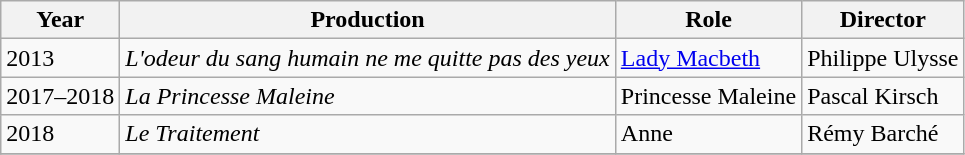<table class="wikitable sortable">
<tr>
<th>Year</th>
<th>Production</th>
<th>Role</th>
<th>Director</th>
</tr>
<tr>
<td>2013</td>
<td><em>L'odeur du sang humain ne me quitte pas des yeux</em></td>
<td><a href='#'>Lady Macbeth</a></td>
<td>Philippe Ulysse</td>
</tr>
<tr>
<td>2017–2018</td>
<td><em>La Princesse Maleine</em></td>
<td>Princesse Maleine</td>
<td>Pascal Kirsch</td>
</tr>
<tr>
<td>2018</td>
<td><em>Le Traitement</em></td>
<td>Anne</td>
<td>Rémy Barché</td>
</tr>
<tr>
</tr>
</table>
